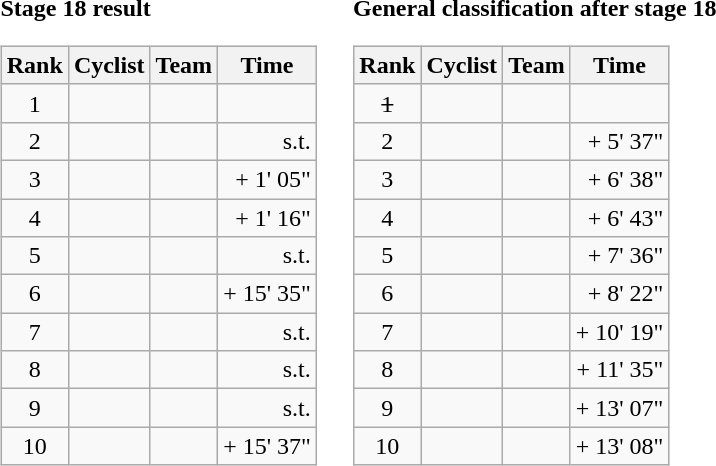<table>
<tr>
<td><strong>Stage 18 result</strong><br><table class="wikitable">
<tr>
<th scope="col">Rank</th>
<th scope="col">Cyclist</th>
<th scope="col">Team</th>
<th scope="col">Time</th>
</tr>
<tr>
<td style="text-align:center;">1</td>
<td></td>
<td></td>
<td style="text-align:right;"></td>
</tr>
<tr>
<td style="text-align:center;">2</td>
<td></td>
<td></td>
<td style="text-align:right;">s.t.</td>
</tr>
<tr>
<td style="text-align:center;">3</td>
<td></td>
<td></td>
<td style="text-align:right;">+ 1' 05"</td>
</tr>
<tr>
<td style="text-align:center;">4</td>
<td></td>
<td></td>
<td style="text-align:right;">+ 1' 16"</td>
</tr>
<tr>
<td style="text-align:center;">5</td>
<td></td>
<td></td>
<td style="text-align:right;">s.t.</td>
</tr>
<tr>
<td style="text-align:center;">6</td>
<td></td>
<td></td>
<td style="text-align:right;">+ 15' 35"</td>
</tr>
<tr>
<td style="text-align:center;">7</td>
<td></td>
<td></td>
<td style="text-align:right;">s.t.</td>
</tr>
<tr>
<td style="text-align:center;">8</td>
<td></td>
<td></td>
<td style="text-align:right;">s.t.</td>
</tr>
<tr>
<td style="text-align:center;">9</td>
<td></td>
<td></td>
<td style="text-align:right;">s.t.</td>
</tr>
<tr>
<td style="text-align:center;">10</td>
<td></td>
<td></td>
<td style="text-align:right;">+ 15' 37"</td>
</tr>
</table>
</td>
<td></td>
<td><strong>General classification after stage 18</strong><br><table class="wikitable">
<tr>
<th scope="col">Rank</th>
<th scope="col">Cyclist</th>
<th scope="col">Team</th>
<th scope="col">Time</th>
</tr>
<tr>
<td style="text-align:center;"><del>1</del></td>
<td><del></del> </td>
<td><del></del></td>
<td style="text-align:right;"><del></del></td>
</tr>
<tr>
<td style="text-align:center;">2</td>
<td></td>
<td></td>
<td style="text-align:right;">+ 5' 37"</td>
</tr>
<tr>
<td style="text-align:center;">3</td>
<td></td>
<td></td>
<td style="text-align:right;">+ 6' 38"</td>
</tr>
<tr>
<td style="text-align:center;">4</td>
<td></td>
<td></td>
<td style="text-align:right;">+ 6' 43"</td>
</tr>
<tr>
<td style="text-align:center;">5</td>
<td></td>
<td></td>
<td style="text-align:right;">+ 7' 36"</td>
</tr>
<tr>
<td style="text-align:center;">6</td>
<td></td>
<td></td>
<td style="text-align:right;">+ 8' 22"</td>
</tr>
<tr>
<td style="text-align:center;">7</td>
<td></td>
<td></td>
<td style="text-align:right;">+ 10' 19"</td>
</tr>
<tr>
<td style="text-align:center;">8</td>
<td></td>
<td></td>
<td style="text-align:right;">+ 11' 35"</td>
</tr>
<tr>
<td style="text-align:center;">9</td>
<td></td>
<td></td>
<td style="text-align:right;">+ 13' 07"</td>
</tr>
<tr>
<td style="text-align:center;">10</td>
<td></td>
<td></td>
<td style="text-align:right;">+ 13' 08"</td>
</tr>
</table>
</td>
</tr>
</table>
